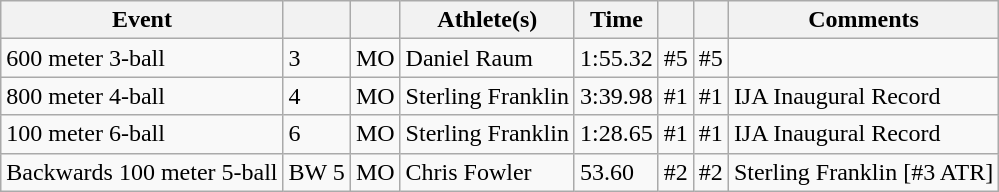<table class="wikitable sortable">
<tr>
<th>Event</th>
<th></th>
<th></th>
<th>Athlete(s)</th>
<th>Time</th>
<th></th>
<th></th>
<th>Comments</th>
</tr>
<tr>
<td>600 meter 3-ball</td>
<td>3</td>
<td>MO</td>
<td>Daniel Raum</td>
<td>1:55.32</td>
<td>#5</td>
<td>#5</td>
<td></td>
</tr>
<tr>
<td>800 meter 4-ball</td>
<td>4</td>
<td>MO</td>
<td>Sterling Franklin</td>
<td>3:39.98</td>
<td>#1</td>
<td>#1</td>
<td>IJA Inaugural Record</td>
</tr>
<tr>
<td>100 meter 6-ball</td>
<td>6</td>
<td>MO</td>
<td>Sterling Franklin</td>
<td>1:28.65</td>
<td>#1</td>
<td>#1</td>
<td>IJA Inaugural Record</td>
</tr>
<tr>
<td>Backwards 100 meter 5-ball</td>
<td>BW 5</td>
<td>MO</td>
<td>Chris Fowler</td>
<td>53.60</td>
<td>#2</td>
<td>#2</td>
<td>Sterling Franklin [#3 ATR]</td>
</tr>
</table>
